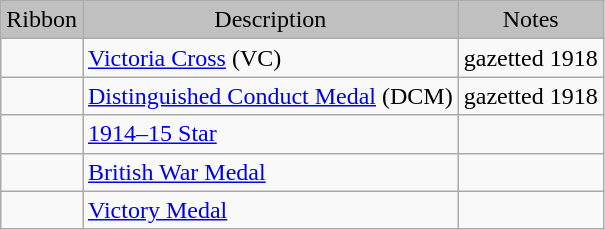<table class="wikitable">
<tr>
<td bgcolor="silver" align="center">Ribbon</td>
<td bgcolor="silver" align="center">Description</td>
<td bgcolor="silver" align="center">Notes</td>
</tr>
<tr>
<td></td>
<td><a href='#'>Victoria Cross</a> (VC)</td>
<td>gazetted 1918</td>
</tr>
<tr>
<td></td>
<td><a href='#'>Distinguished Conduct Medal</a> (DCM)</td>
<td>gazetted 1918</td>
</tr>
<tr>
<td></td>
<td><a href='#'>1914–15 Star</a></td>
<td></td>
</tr>
<tr>
<td></td>
<td><a href='#'>British War Medal</a></td>
<td></td>
</tr>
<tr>
<td></td>
<td><a href='#'>Victory Medal</a></td>
<td></td>
</tr>
</table>
